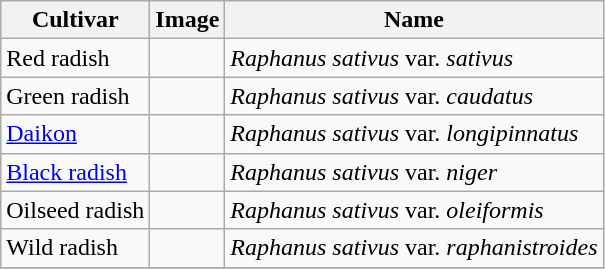<table class="wikitable sortable">
<tr>
<th>Cultivar</th>
<th class="unsortable">Image</th>
<th>Name</th>
</tr>
<tr>
<td>Red radish</td>
<td></td>
<td><em>Raphanus sativus</em> var. <em>sativus</em></td>
</tr>
<tr>
<td>Green radish</td>
<td></td>
<td><em>Raphanus sativus</em> var. <em>caudatus</em></td>
</tr>
<tr>
<td><a href='#'>Daikon</a></td>
<td></td>
<td><em>Raphanus sativus</em> var. <em>longipinnatus</em></td>
</tr>
<tr>
<td><a href='#'>Black radish</a></td>
<td></td>
<td><em>Raphanus sativus</em> var. <em>niger</em></td>
</tr>
<tr>
<td>Oilseed radish</td>
<td></td>
<td><em>Raphanus sativus</em> var. <em>oleiformis</em></td>
</tr>
<tr>
<td>Wild radish</td>
<td></td>
<td><em>Raphanus sativus</em> var. <em>raphanistroides</em></td>
</tr>
<tr>
</tr>
</table>
